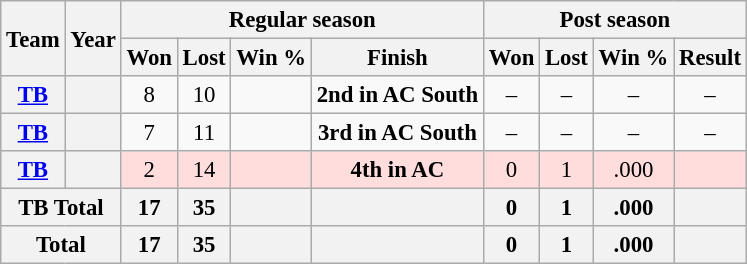<table class="wikitable" style="font-size: 95%; text-align:center;">
<tr>
<th rowspan="2">Team</th>
<th rowspan="2">Year</th>
<th colspan="4">Regular season</th>
<th colspan="4">Post season</th>
</tr>
<tr>
<th>Won</th>
<th>Lost</th>
<th>Win %</th>
<th>Finish</th>
<th>Won</th>
<th>Lost</th>
<th>Win %</th>
<th>Result</th>
</tr>
<tr>
<th><a href='#'>TB</a></th>
<th></th>
<td>8</td>
<td>10</td>
<td></td>
<td><strong>2nd in AC South</strong></td>
<td>–</td>
<td>–</td>
<td>–</td>
<td>–</td>
</tr>
<tr>
<th><a href='#'>TB</a></th>
<th></th>
<td>7</td>
<td>11</td>
<td></td>
<td><strong>3rd in AC South</strong></td>
<td>–</td>
<td>–</td>
<td>–</td>
<td>–</td>
</tr>
<tr ! style="background:#fdd;">
<th><a href='#'>TB</a></th>
<th></th>
<td>2</td>
<td>14</td>
<td></td>
<td><strong>4th in AC</strong></td>
<td>0</td>
<td>1</td>
<td>.000</td>
<td></td>
</tr>
<tr>
<th colspan="2">TB Total</th>
<th>17</th>
<th>35</th>
<th></th>
<th></th>
<th>0</th>
<th>1</th>
<th>.000</th>
<th></th>
</tr>
<tr>
<th colspan="2">Total</th>
<th>17</th>
<th>35</th>
<th></th>
<th></th>
<th>0</th>
<th>1</th>
<th>.000</th>
<th></th>
</tr>
</table>
